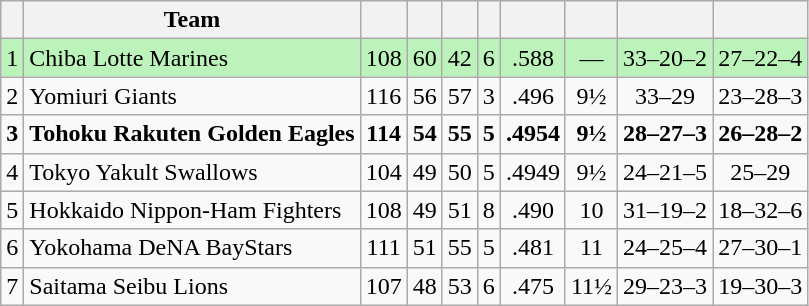<table class="wikitable plainrowheaders" style="text-align:center;">
<tr>
<th scope="col"></th>
<th scope="col">Team</th>
<th scope="col"></th>
<th scope="col"></th>
<th scope="col"></th>
<th scope="col"><a href='#'></a></th>
<th scope="col"><a href='#'></a></th>
<th scope="col"></th>
<th scope="col"></th>
<th scope="col"></th>
</tr>
<tr style="background: #BBF3BB">
<td>1</td>
<td style="text-align:left;">Chiba Lotte Marines</td>
<td>108</td>
<td>60</td>
<td>42</td>
<td>6</td>
<td>.588</td>
<td>—</td>
<td>33–20–2</td>
<td>27–22–4</td>
</tr>
<tr>
<td>2</td>
<td style="text-align:left;">Yomiuri Giants</td>
<td>116</td>
<td>56</td>
<td>57</td>
<td>3</td>
<td>.496</td>
<td>9½</td>
<td>33–29</td>
<td>23–28–3</td>
</tr>
<tr>
<td><strong>3</strong></td>
<td style="text-align:left;"><strong>Tohoku Rakuten Golden Eagles</strong></td>
<td><strong>114</strong></td>
<td><strong>54</strong></td>
<td><strong>55</strong></td>
<td><strong>5</strong></td>
<td><strong>.4954</strong></td>
<td><strong>9½</strong></td>
<td><strong>28–27–3</strong></td>
<td><strong>26–28–2</strong></td>
</tr>
<tr>
<td>4</td>
<td style="text-align:left;">Tokyo Yakult Swallows</td>
<td>104</td>
<td>49</td>
<td>50</td>
<td>5</td>
<td>.4949</td>
<td>9½</td>
<td>24–21–5</td>
<td>25–29</td>
</tr>
<tr>
<td>5</td>
<td style="text-align:left;">Hokkaido Nippon-Ham Fighters</td>
<td>108</td>
<td>49</td>
<td>51</td>
<td>8</td>
<td>.490</td>
<td>10</td>
<td>31–19–2</td>
<td>18–32–6</td>
</tr>
<tr>
<td>6</td>
<td style="text-align:left;">Yokohama DeNA BayStars</td>
<td>111</td>
<td>51</td>
<td>55</td>
<td>5</td>
<td>.481</td>
<td>11</td>
<td>24–25–4</td>
<td>27–30–1</td>
</tr>
<tr>
<td>7</td>
<td style="text-align:left;">Saitama Seibu Lions</td>
<td>107</td>
<td>48</td>
<td>53</td>
<td>6</td>
<td>.475</td>
<td>11½</td>
<td>29–23–3</td>
<td>19–30–3</td>
</tr>
</table>
